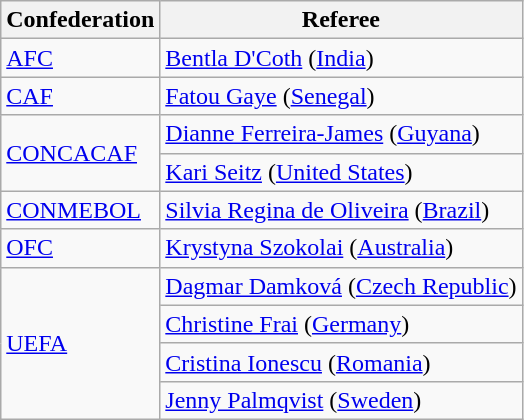<table class="wikitable">
<tr>
<th>Confederation</th>
<th>Referee</th>
</tr>
<tr>
<td><a href='#'>AFC</a></td>
<td><a href='#'>Bentla D'Coth</a> (<a href='#'>India</a>)</td>
</tr>
<tr>
<td><a href='#'>CAF</a></td>
<td><a href='#'>Fatou Gaye</a> (<a href='#'>Senegal</a>)</td>
</tr>
<tr>
<td rowspan="2"><a href='#'>CONCACAF</a></td>
<td><a href='#'>Dianne Ferreira-James</a> (<a href='#'>Guyana</a>)</td>
</tr>
<tr>
<td><a href='#'>Kari Seitz</a> (<a href='#'>United States</a>)</td>
</tr>
<tr>
<td><a href='#'>CONMEBOL</a></td>
<td><a href='#'>Silvia Regina de Oliveira</a> (<a href='#'>Brazil</a>)</td>
</tr>
<tr>
<td><a href='#'>OFC</a></td>
<td><a href='#'>Krystyna Szokolai</a> (<a href='#'>Australia</a>)</td>
</tr>
<tr>
<td rowspan="4"><a href='#'>UEFA</a></td>
<td><a href='#'>Dagmar Damková</a> (<a href='#'>Czech Republic</a>)</td>
</tr>
<tr>
<td><a href='#'>Christine Frai</a> (<a href='#'>Germany</a>)</td>
</tr>
<tr>
<td><a href='#'>Cristina Ionescu</a> (<a href='#'>Romania</a>)</td>
</tr>
<tr>
<td><a href='#'>Jenny Palmqvist</a> (<a href='#'>Sweden</a>)</td>
</tr>
</table>
